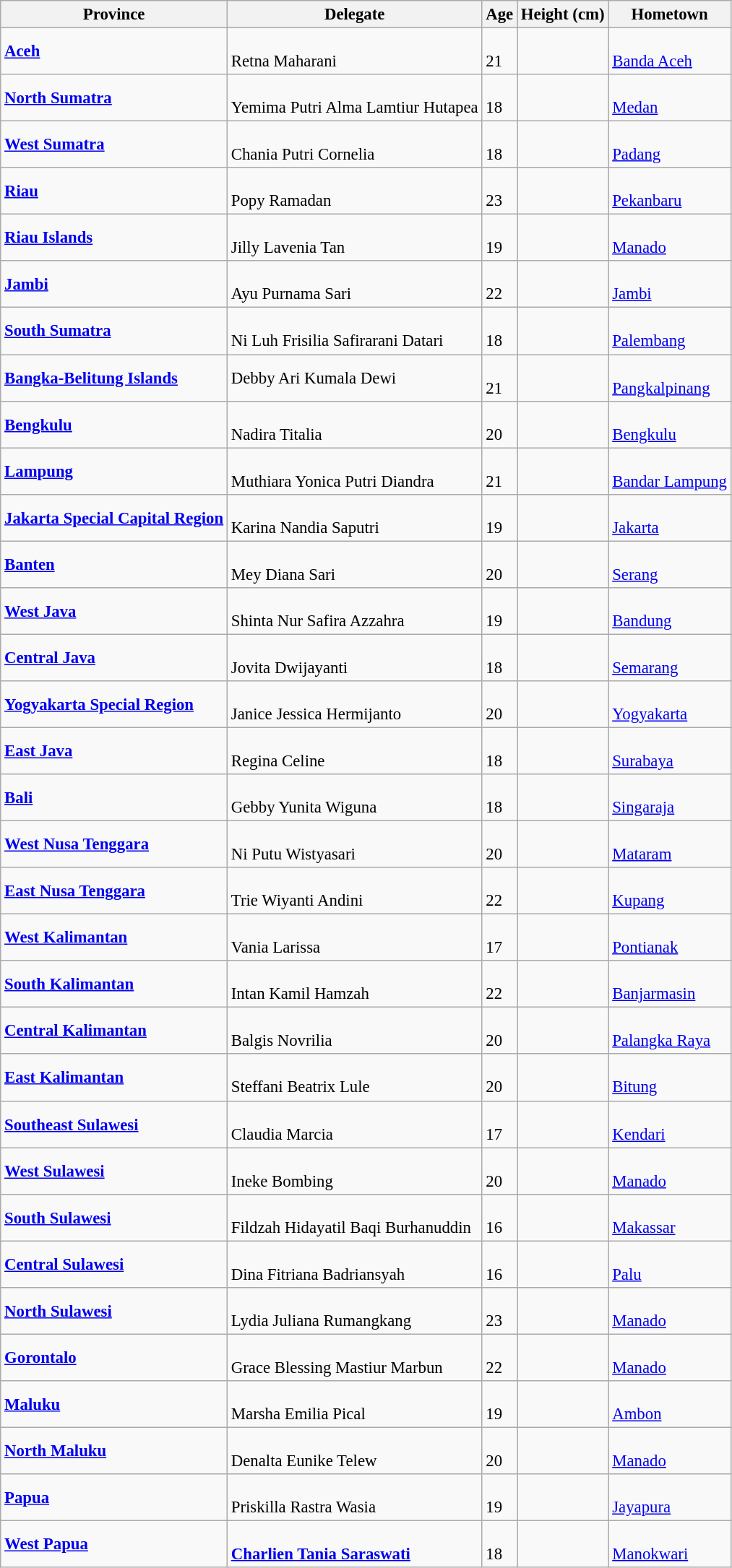<table class="wikitable" style="font-size: 95%;">
<tr>
<th>Province</th>
<th>Delegate</th>
<th>Age</th>
<th>Height (cm)</th>
<th>Hometown</th>
</tr>
<tr>
<td> <strong><a href='#'>Aceh</a></strong></td>
<td><br>Retna Maharani</td>
<td><br>21</td>
<td><br></td>
<td><br><a href='#'>Banda Aceh</a></td>
</tr>
<tr>
<td> <strong><a href='#'>North Sumatra</a></strong></td>
<td><br>Yemima Putri Alma Lamtiur Hutapea</td>
<td><br>18</td>
<td><br></td>
<td><br><a href='#'>Medan</a></td>
</tr>
<tr>
<td> <strong><a href='#'>West Sumatra</a></strong></td>
<td><br>Chania Putri Cornelia</td>
<td><br>18</td>
<td><br></td>
<td><br><a href='#'>Padang</a></td>
</tr>
<tr>
<td> <strong><a href='#'>Riau</a></strong></td>
<td><br>Popy Ramadan</td>
<td><br>23</td>
<td><br></td>
<td><br><a href='#'>Pekanbaru</a></td>
</tr>
<tr>
<td> <strong><a href='#'>Riau Islands</a></strong></td>
<td><br>Jilly Lavenia Tan</td>
<td><br>19</td>
<td><br></td>
<td><br><a href='#'>Manado</a></td>
</tr>
<tr>
<td> <strong><a href='#'>Jambi</a></strong></td>
<td><br>Ayu Purnama Sari</td>
<td><br>22</td>
<td><br></td>
<td><br><a href='#'>Jambi</a></td>
</tr>
<tr>
<td> <strong><a href='#'>South Sumatra</a></strong></td>
<td><br>Ni Luh Frisilia Safirarani Datari</td>
<td><br>18</td>
<td><br></td>
<td><br><a href='#'>Palembang</a></td>
</tr>
<tr>
<td> <strong><a href='#'>Bangka-Belitung Islands</a></strong></td>
<td>Debby Ari Kumala Dewi</td>
<td><br>21</td>
<td><br></td>
<td><br><a href='#'>Pangkalpinang</a></td>
</tr>
<tr>
<td> <strong><a href='#'>Bengkulu</a></strong></td>
<td><br>Nadira Titalia</td>
<td><br>20</td>
<td><br></td>
<td><br><a href='#'>Bengkulu</a></td>
</tr>
<tr>
<td> <strong><a href='#'>Lampung</a></strong></td>
<td><br>Muthiara Yonica Putri Diandra</td>
<td><br>21</td>
<td><br></td>
<td><br><a href='#'>Bandar Lampung</a></td>
</tr>
<tr>
<td> <strong><a href='#'>Jakarta Special Capital Region</a></strong></td>
<td><br>Karina Nandia Saputri</td>
<td><br>19</td>
<td><br></td>
<td><br><a href='#'>Jakarta</a></td>
</tr>
<tr>
<td> <strong><a href='#'>Banten</a></strong></td>
<td><br>Mey Diana Sari</td>
<td><br>20</td>
<td><br></td>
<td><br><a href='#'>Serang</a></td>
</tr>
<tr>
<td> <strong><a href='#'>West Java</a></strong></td>
<td><br>Shinta Nur Safira Azzahra</td>
<td><br>19</td>
<td><br></td>
<td><br><a href='#'>Bandung</a></td>
</tr>
<tr>
<td> <strong><a href='#'>Central Java</a></strong></td>
<td><br>Jovita Dwijayanti</td>
<td><br>18</td>
<td><br></td>
<td><br><a href='#'>Semarang</a></td>
</tr>
<tr>
<td> <strong><a href='#'>Yogyakarta Special Region</a></strong></td>
<td><br>Janice Jessica Hermijanto</td>
<td><br>20</td>
<td><br></td>
<td><br><a href='#'>Yogyakarta</a></td>
</tr>
<tr>
<td> <strong><a href='#'>East Java</a></strong></td>
<td><br>Regina Celine</td>
<td><br>18</td>
<td><br></td>
<td><br><a href='#'>Surabaya</a></td>
</tr>
<tr>
<td> <strong><a href='#'>Bali</a></strong></td>
<td><br>Gebby Yunita Wiguna</td>
<td><br>18</td>
<td><br></td>
<td><br><a href='#'>Singaraja</a></td>
</tr>
<tr>
<td>  <strong><a href='#'>West Nusa Tenggara</a></strong></td>
<td><br>Ni Putu Wistyasari</td>
<td><br>20</td>
<td><br></td>
<td><br><a href='#'>Mataram</a></td>
</tr>
<tr>
<td> <strong><a href='#'>East Nusa Tenggara</a></strong></td>
<td><br>Trie Wiyanti Andini</td>
<td><br>22</td>
<td><br></td>
<td><br><a href='#'>Kupang</a></td>
</tr>
<tr>
<td>  <strong><a href='#'>West Kalimantan</a></strong></td>
<td><br>Vania Larissa</td>
<td><br>17</td>
<td><br></td>
<td><br><a href='#'>Pontianak</a></td>
</tr>
<tr>
<td> <strong><a href='#'>South Kalimantan</a></strong></td>
<td><br>Intan Kamil Hamzah</td>
<td><br>22</td>
<td><br></td>
<td><br><a href='#'>Banjarmasin</a></td>
</tr>
<tr>
<td>  <strong><a href='#'>Central Kalimantan</a></strong></td>
<td><br>Balgis Novrilia</td>
<td><br>20</td>
<td><br></td>
<td><br><a href='#'>Palangka Raya</a></td>
</tr>
<tr>
<td>  <strong><a href='#'>East Kalimantan</a></strong></td>
<td><br>Steffani Beatrix Lule</td>
<td><br>20</td>
<td><br></td>
<td><br><a href='#'>Bitung</a></td>
</tr>
<tr>
<td> <strong><a href='#'>Southeast Sulawesi</a></strong></td>
<td><br>Claudia Marcia</td>
<td><br>17</td>
<td><br></td>
<td><br><a href='#'>Kendari</a></td>
</tr>
<tr>
<td> <strong><a href='#'>West Sulawesi</a></strong></td>
<td><br>Ineke Bombing</td>
<td><br>20</td>
<td><br></td>
<td><br><a href='#'>Manado</a></td>
</tr>
<tr>
<td> <strong><a href='#'>South Sulawesi</a></strong></td>
<td><br>Fildzah Hidayatil Baqi Burhanuddin</td>
<td><br>16</td>
<td><br></td>
<td><br><a href='#'>Makassar</a></td>
</tr>
<tr>
<td> <strong><a href='#'>Central Sulawesi</a></strong></td>
<td><br>Dina Fitriana Badriansyah</td>
<td><br>16</td>
<td><br></td>
<td><br><a href='#'>Palu</a></td>
</tr>
<tr>
<td> <strong><a href='#'>North Sulawesi</a></strong></td>
<td><br>Lydia Juliana Rumangkang</td>
<td><br>23</td>
<td><br></td>
<td><br><a href='#'>Manado</a></td>
</tr>
<tr>
<td> <strong><a href='#'>Gorontalo</a></strong></td>
<td><br>Grace Blessing Mastiur Marbun</td>
<td><br>22</td>
<td><br></td>
<td><br><a href='#'>Manado</a></td>
</tr>
<tr>
<td> <strong><a href='#'>Maluku</a></strong></td>
<td><br>Marsha Emilia Pical</td>
<td><br>19</td>
<td><br></td>
<td><br><a href='#'>Ambon</a></td>
</tr>
<tr>
<td> <strong><a href='#'>North Maluku</a></strong></td>
<td><br>Denalta Eunike Telew</td>
<td><br>20</td>
<td><br></td>
<td><br><a href='#'>Manado</a></td>
</tr>
<tr>
<td> <strong><a href='#'>Papua</a></strong></td>
<td><br>Priskilla Rastra Wasia</td>
<td><br>19</td>
<td><br></td>
<td><br><a href='#'>Jayapura</a></td>
</tr>
<tr>
<td> <strong><a href='#'>West Papua</a></strong></td>
<td><br><strong><a href='#'>Charlien Tania Saraswati</a></strong></td>
<td><br>18</td>
<td><br></td>
<td><br><a href='#'>Manokwari</a></td>
</tr>
</table>
